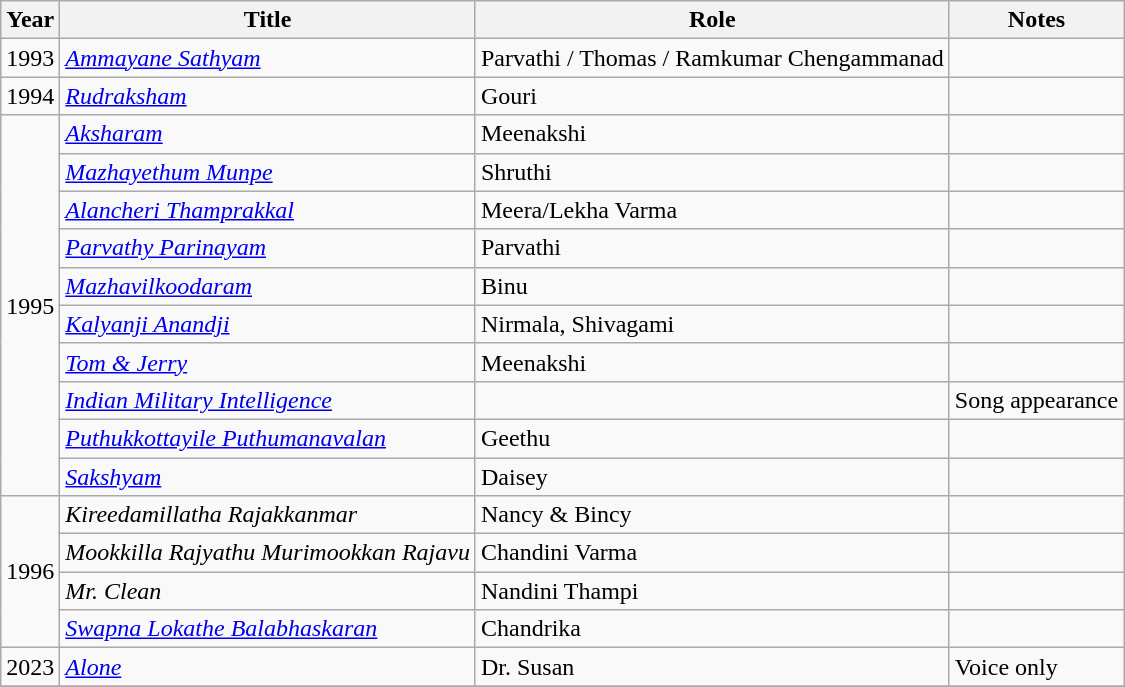<table class="wikitable sortable">
<tr>
<th>Year</th>
<th>Title</th>
<th>Role</th>
<th class="unsortable">Notes</th>
</tr>
<tr>
<td>1993</td>
<td><em><a href='#'>Ammayane Sathyam</a></em></td>
<td>Parvathi / Thomas / Ramkumar Chengammanad</td>
<td></td>
</tr>
<tr>
<td>1994</td>
<td><em><a href='#'>Rudraksham</a></em></td>
<td>Gouri</td>
<td></td>
</tr>
<tr>
<td rowspan=10>1995</td>
<td><em><a href='#'>Aksharam</a></em></td>
<td>Meenakshi</td>
<td></td>
</tr>
<tr>
<td><em><a href='#'>Mazhayethum Munpe</a></em></td>
<td>Shruthi</td>
<td></td>
</tr>
<tr>
<td><em><a href='#'>Alancheri Thamprakkal</a></em></td>
<td>Meera/Lekha Varma</td>
<td></td>
</tr>
<tr>
<td><em><a href='#'>Parvathy Parinayam</a></em></td>
<td>Parvathi</td>
<td></td>
</tr>
<tr>
<td><em><a href='#'>Mazhavilkoodaram</a></em></td>
<td>Binu</td>
<td></td>
</tr>
<tr>
<td><em><a href='#'>Kalyanji Anandji</a></em></td>
<td>Nirmala, Shivagami</td>
<td></td>
</tr>
<tr>
<td><em><a href='#'>Tom & Jerry</a></em></td>
<td>Meenakshi</td>
<td></td>
</tr>
<tr>
<td><em><a href='#'>Indian Military Intelligence</a></em></td>
<td></td>
<td>Song appearance</td>
</tr>
<tr>
<td><em><a href='#'>Puthukkottayile Puthumanavalan</a></em></td>
<td>Geethu</td>
<td></td>
</tr>
<tr>
<td><em><a href='#'>Sakshyam</a></em></td>
<td>Daisey</td>
<td></td>
</tr>
<tr>
<td rowspan=4>1996</td>
<td><em>Kireedamillatha Rajakkanmar</em></td>
<td>Nancy & Bincy</td>
<td></td>
</tr>
<tr>
<td><em>Mookkilla Rajyathu Murimookkan Rajavu</em></td>
<td>Chandini Varma</td>
<td></td>
</tr>
<tr>
<td><em>Mr. Clean</em></td>
<td>Nandini Thampi</td>
<td></td>
</tr>
<tr>
<td><em><a href='#'>Swapna Lokathe Balabhaskaran</a></em></td>
<td>Chandrika</td>
<td></td>
</tr>
<tr>
<td>2023</td>
<td><em><a href='#'>Alone</a></em></td>
<td>Dr. Susan</td>
<td>Voice only</td>
</tr>
<tr>
</tr>
</table>
